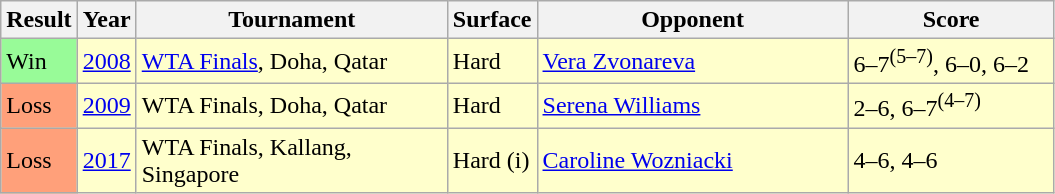<table class="sortable wikitable">
<tr>
<th>Result</th>
<th>Year</th>
<th width=200>Tournament</th>
<th>Surface</th>
<th width=200>Opponent</th>
<th width=130>Score</th>
</tr>
<tr bgcolor=ffffcc>
<td bgcolor=98FB98>Win</td>
<td><a href='#'>2008</a></td>
<td><a href='#'>WTA Finals</a>, Doha, Qatar</td>
<td>Hard</td>
<td> <a href='#'>Vera Zvonareva</a></td>
<td>6–7<sup>(5–7)</sup>, 6–0, 6–2</td>
</tr>
<tr bgcolor=ffffcc>
<td bgcolor=FFA07A>Loss</td>
<td><a href='#'>2009</a></td>
<td>WTA Finals, Doha, Qatar</td>
<td>Hard</td>
<td> <a href='#'>Serena Williams</a></td>
<td>2–6, 6–7<sup>(4–7)</sup></td>
</tr>
<tr bgcolor=ffffcc>
<td bgcolor=FFA07A>Loss</td>
<td><a href='#'>2017</a></td>
<td>WTA Finals, Kallang, Singapore</td>
<td>Hard (i)</td>
<td> <a href='#'>Caroline Wozniacki</a></td>
<td>4–6, 4–6</td>
</tr>
</table>
